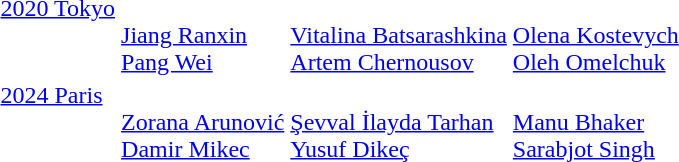<table>
<tr valign="top">
<td><a href='#'>2020 Tokyo</a><br></td>
<td><br><a href='#'>Jiang Ranxin</a><br><a href='#'>Pang Wei</a></td>
<td> <br><a href='#'>Vitalina Batsarashkina</a><br><a href='#'>Artem Chernousov</a></td>
<td><br><a href='#'>Olena Kostevych</a><br><a href='#'>Oleh Omelchuk</a></td>
</tr>
<tr valign="top">
<td><a href='#'>2024 Paris</a><br></td>
<td><br> <a href='#'>Zorana Arunović</a><br><a href='#'>Damir Mikec</a></td>
<td><br><a href='#'>Şevval İlayda Tarhan</a><br><a href='#'>Yusuf Dikeç</a></td>
<td> <br> <a href='#'>Manu Bhaker</a> <br> <a href='#'>Sarabjot Singh</a></td>
</tr>
<tr>
</tr>
</table>
